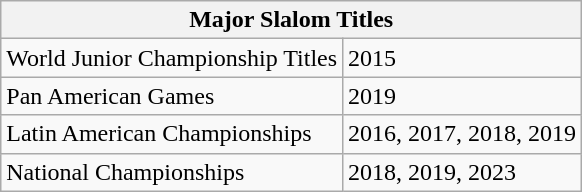<table class="wikitable">
<tr>
<th colspan="2">Major Slalom Titles</th>
</tr>
<tr>
<td>World Junior Championship Titles</td>
<td>2015</td>
</tr>
<tr>
<td>Pan American Games</td>
<td>2019</td>
</tr>
<tr>
<td>Latin American Championships</td>
<td>2016, 2017, 2018, 2019</td>
</tr>
<tr>
<td>National Championships</td>
<td>2018, 2019, 2023</td>
</tr>
</table>
